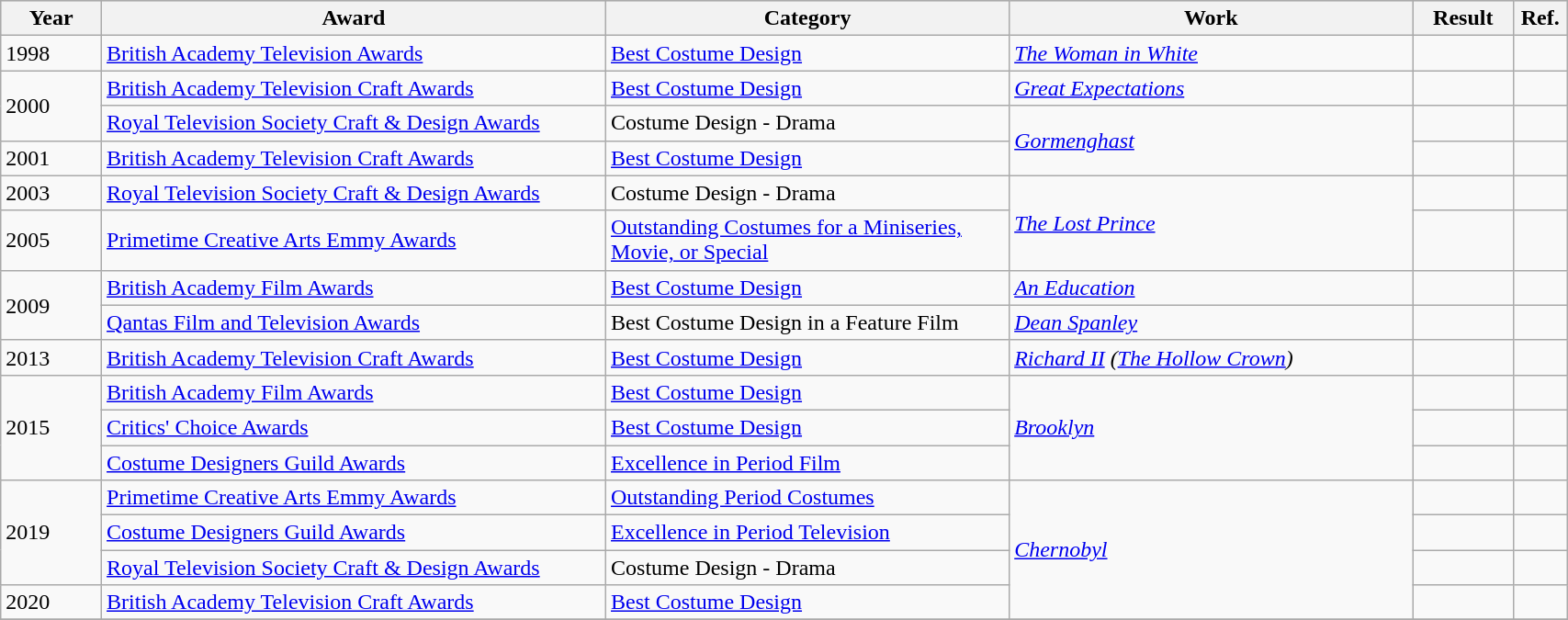<table class="wikitable" style="width:90%">
<tr bgcolor="#CCCCCC" align="center">
<th width="5%">Year</th>
<th width="25%">Award</th>
<th width="20%">Category</th>
<th width="20%">Work</th>
<th width="5%">Result</th>
<th width="1%">Ref.</th>
</tr>
<tr>
<td>1998</td>
<td><a href='#'>British Academy Television Awards</a></td>
<td><a href='#'>Best Costume Design</a></td>
<td><em><a href='#'>The Woman in White</a></em></td>
<td></td>
<td></td>
</tr>
<tr>
<td rowspan="2">2000</td>
<td><a href='#'>British Academy Television Craft Awards</a></td>
<td><a href='#'>Best Costume Design</a></td>
<td><em><a href='#'>Great Expectations</a></em></td>
<td></td>
<td></td>
</tr>
<tr>
<td><a href='#'>Royal Television Society Craft & Design Awards</a></td>
<td>Costume Design - Drama</td>
<td rowspan="2"><em><a href='#'>Gormenghast</a></em></td>
<td></td>
<td></td>
</tr>
<tr>
<td>2001</td>
<td><a href='#'>British Academy Television Craft Awards</a></td>
<td><a href='#'>Best Costume Design</a></td>
<td></td>
<td></td>
</tr>
<tr>
<td>2003</td>
<td><a href='#'>Royal Television Society Craft & Design Awards</a></td>
<td>Costume Design - Drama</td>
<td rowspan="2"><em><a href='#'>The Lost Prince</a></em></td>
<td></td>
<td></td>
</tr>
<tr>
<td>2005</td>
<td><a href='#'>Primetime Creative Arts Emmy Awards</a></td>
<td><a href='#'>Outstanding Costumes for a Miniseries, Movie, or Special</a></td>
<td></td>
<td></td>
</tr>
<tr>
<td rowspan="2">2009</td>
<td><a href='#'>British Academy Film Awards</a></td>
<td><a href='#'>Best Costume Design</a></td>
<td><em><a href='#'>An Education</a></em></td>
<td></td>
<td></td>
</tr>
<tr>
<td><a href='#'>Qantas Film and Television Awards</a></td>
<td>Best Costume Design in a Feature Film</td>
<td><em><a href='#'>Dean Spanley</a></em></td>
<td></td>
<td></td>
</tr>
<tr>
<td>2013</td>
<td><a href='#'>British Academy Television Craft Awards</a></td>
<td><a href='#'>Best Costume Design</a></td>
<td><em><a href='#'>Richard II</a> (<a href='#'>The Hollow Crown</a>)</em></td>
<td></td>
<td></td>
</tr>
<tr>
<td rowspan="3">2015</td>
<td><a href='#'>British Academy Film Awards</a></td>
<td><a href='#'>Best Costume Design</a></td>
<td rowspan="3"><em><a href='#'>Brooklyn</a></em></td>
<td></td>
<td></td>
</tr>
<tr>
<td><a href='#'>Critics' Choice Awards</a></td>
<td><a href='#'>Best Costume Design</a></td>
<td></td>
<td></td>
</tr>
<tr>
<td><a href='#'>Costume Designers Guild Awards</a></td>
<td><a href='#'>Excellence in Period Film</a></td>
<td></td>
<td></td>
</tr>
<tr>
<td rowspan="3">2019</td>
<td><a href='#'>Primetime Creative Arts Emmy Awards</a></td>
<td><a href='#'>Outstanding Period Costumes</a></td>
<td rowspan="4"><em><a href='#'>Chernobyl</a></em></td>
<td></td>
<td></td>
</tr>
<tr>
<td><a href='#'>Costume Designers Guild Awards</a></td>
<td><a href='#'>Excellence in Period Television</a></td>
<td></td>
<td></td>
</tr>
<tr>
<td><a href='#'>Royal Television Society Craft & Design Awards</a></td>
<td>Costume Design - Drama</td>
<td></td>
<td></td>
</tr>
<tr>
<td>2020</td>
<td><a href='#'>British Academy Television Craft Awards</a></td>
<td><a href='#'>Best Costume Design</a></td>
<td></td>
<td></td>
</tr>
<tr>
</tr>
</table>
